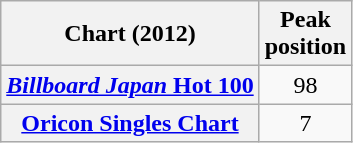<table class="wikitable plainrowheaders sortable" style="text-align:center;" border="1">
<tr>
<th scope="col">Chart (2012)</th>
<th scope="col">Peak<br>position</th>
</tr>
<tr>
<th scope="row"><a href='#'><em>Billboard Japan</em> Hot 100</a></th>
<td>98</td>
</tr>
<tr>
<th scope="row"><a href='#'>Oricon Singles Chart</a></th>
<td>7</td>
</tr>
</table>
